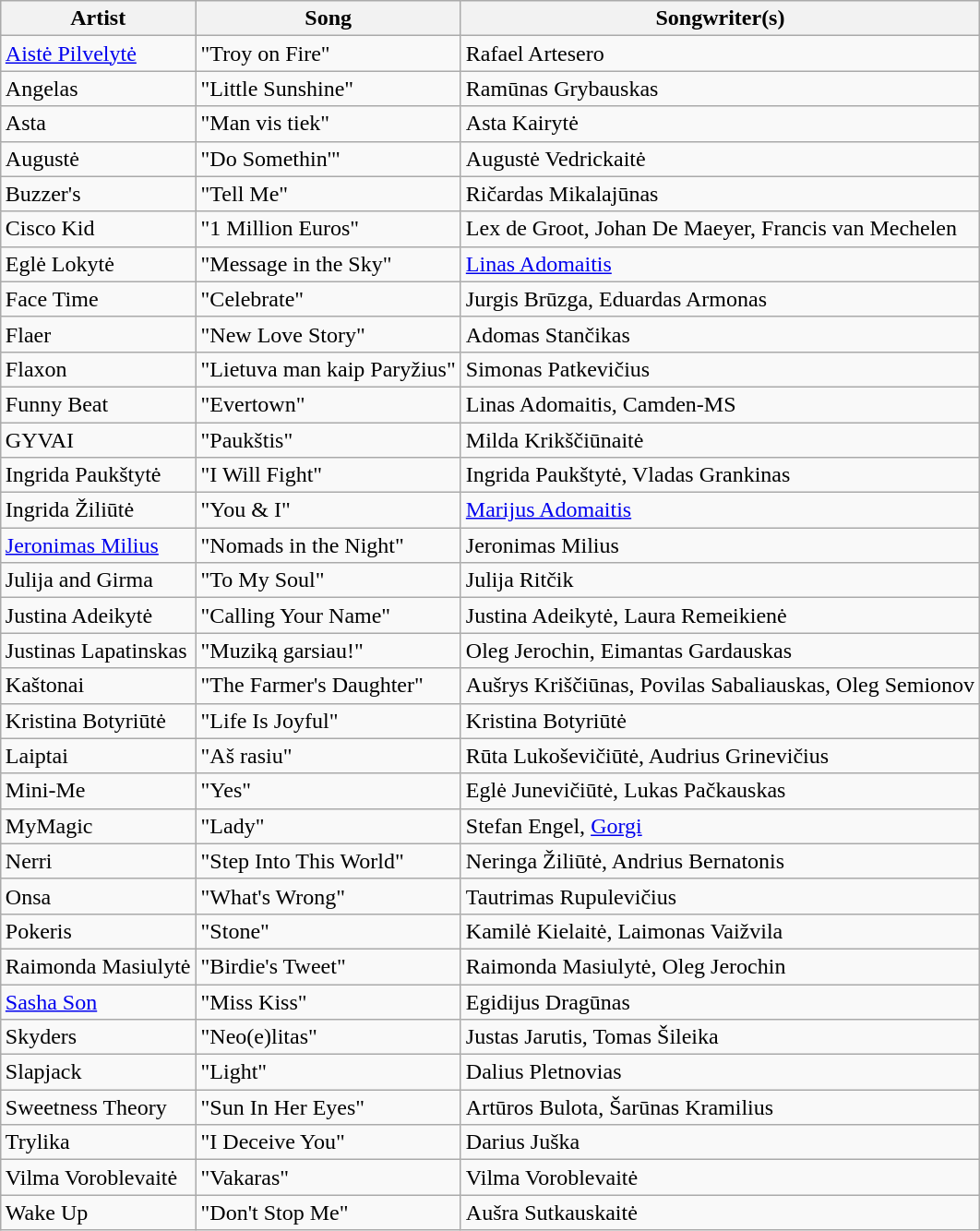<table class="sortable wikitable" style="margin: 1em auto 1em auto">
<tr>
<th>Artist</th>
<th>Song</th>
<th>Songwriter(s)</th>
</tr>
<tr>
<td><a href='#'>Aistė Pilvelytė</a></td>
<td>"Troy on Fire"</td>
<td>Rafael Artesero</td>
</tr>
<tr>
<td>Angelas</td>
<td>"Little Sunshine"</td>
<td>Ramūnas Grybauskas</td>
</tr>
<tr>
<td>Asta</td>
<td>"Man vis tiek"</td>
<td>Asta Kairytė</td>
</tr>
<tr>
<td>Augustė</td>
<td>"Do Somethin'"</td>
<td>Augustė Vedrickaitė</td>
</tr>
<tr>
<td>Buzzer's</td>
<td>"Tell Me"</td>
<td>Ričardas Mikalajūnas</td>
</tr>
<tr>
<td>Cisco Kid</td>
<td>"1 Million Euros"</td>
<td>Lex de Groot, Johan De Maeyer, Francis van Mechelen</td>
</tr>
<tr>
<td>Eglė Lokytė</td>
<td>"Message in the Sky"</td>
<td><a href='#'>Linas Adomaitis</a></td>
</tr>
<tr>
<td>Face Time</td>
<td>"Celebrate"</td>
<td>Jurgis Brūzga, Eduardas Armonas</td>
</tr>
<tr>
<td>Flaer</td>
<td>"New Love Story"</td>
<td>Adomas Stančikas</td>
</tr>
<tr>
<td>Flaxon</td>
<td>"Lietuva man kaip Paryžius"</td>
<td>Simonas Patkevičius</td>
</tr>
<tr>
<td>Funny Beat</td>
<td>"Evertown"</td>
<td>Linas Adomaitis, Camden-MS</td>
</tr>
<tr>
<td>GYVAI</td>
<td>"Paukštis"</td>
<td>Milda Krikščiūnaitė</td>
</tr>
<tr>
<td>Ingrida Paukštytė</td>
<td>"I Will Fight"</td>
<td>Ingrida Paukštytė, Vladas Grankinas</td>
</tr>
<tr>
<td>Ingrida Žiliūtė</td>
<td>"You & I"</td>
<td><a href='#'>Marijus Adomaitis</a></td>
</tr>
<tr>
<td><a href='#'>Jeronimas Milius</a></td>
<td>"Nomads in the Night"</td>
<td>Jeronimas Milius</td>
</tr>
<tr>
<td>Julija and Girma</td>
<td>"To My Soul"</td>
<td>Julija Ritčik</td>
</tr>
<tr>
<td>Justina Adeikytė</td>
<td>"Calling Your Name"</td>
<td>Justina Adeikytė, Laura Remeikienė</td>
</tr>
<tr>
<td>Justinas Lapatinskas</td>
<td>"Muziką garsiau!"</td>
<td>Oleg Jerochin, Eimantas Gardauskas</td>
</tr>
<tr>
<td>Kaštonai</td>
<td>"The Farmer's Daughter"</td>
<td>Aušrys Kriščiūnas, Povilas Sabaliauskas, Oleg Semionov</td>
</tr>
<tr>
<td>Kristina Botyriūtė</td>
<td>"Life Is Joyful"</td>
<td>Kristina Botyriūtė</td>
</tr>
<tr>
<td>Laiptai</td>
<td>"Aš rasiu"</td>
<td>Rūta Lukoševičiūtė, Audrius Grinevičius</td>
</tr>
<tr>
<td>Mini-Me</td>
<td>"Yes"</td>
<td>Eglė Junevičiūtė, Lukas Pačkauskas</td>
</tr>
<tr>
<td>MyMagic</td>
<td>"Lady"</td>
<td>Stefan Engel, <a href='#'>Gorgi</a></td>
</tr>
<tr>
<td>Nerri</td>
<td>"Step Into This World"</td>
<td>Neringa Žiliūtė, Andrius Bernatonis</td>
</tr>
<tr>
<td>Onsa</td>
<td>"What's Wrong"</td>
<td>Tautrimas Rupulevičius</td>
</tr>
<tr>
<td>Pokeris</td>
<td>"Stone"</td>
<td>Kamilė Kielaitė, Laimonas Vaižvila</td>
</tr>
<tr>
<td>Raimonda Masiulytė</td>
<td>"Birdie's Tweet"</td>
<td>Raimonda Masiulytė, Oleg Jerochin</td>
</tr>
<tr>
<td><a href='#'>Sasha Son</a></td>
<td>"Miss Kiss"</td>
<td>Egidijus Dragūnas</td>
</tr>
<tr>
<td>Skyders</td>
<td>"Neo(e)litas"</td>
<td>Justas Jarutis, Tomas Šileika</td>
</tr>
<tr>
<td>Slapjack</td>
<td>"Light"</td>
<td>Dalius Pletnovias</td>
</tr>
<tr>
<td>Sweetness Theory</td>
<td>"Sun In Her Eyes"</td>
<td>Artūros Bulota, Šarūnas Kramilius</td>
</tr>
<tr>
<td>Trylika</td>
<td>"I Deceive You"</td>
<td>Darius Juška</td>
</tr>
<tr>
<td>Vilma Voroblevaitė</td>
<td>"Vakaras"</td>
<td>Vilma Voroblevaitė</td>
</tr>
<tr>
<td>Wake Up</td>
<td>"Don't Stop Me"</td>
<td>Aušra Sutkauskaitė</td>
</tr>
</table>
